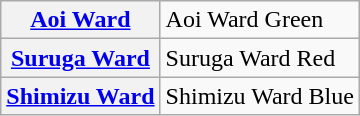<table class="wikitable">
<tr>
<th scope="row"><a href='#'>Aoi Ward</a></th>
<td> Aoi Ward Green</td>
</tr>
<tr>
<th scope="row"><a href='#'>Suruga Ward</a></th>
<td> Suruga Ward Red</td>
</tr>
<tr>
<th scope="row"><a href='#'>Shimizu Ward</a></th>
<td> Shimizu Ward Blue</td>
</tr>
</table>
